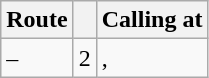<table class="wikitable">
<tr>
<th>Route</th>
<th></th>
<th>Calling at</th>
</tr>
<tr>
<td> – </td>
<td>2</td>
<td>, </td>
</tr>
</table>
